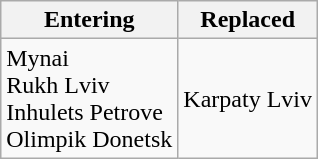<table class="wikitable">
<tr>
<th>Entering</th>
<th>Replaced</th>
</tr>
<tr>
<td>Mynai<br>Rukh Lviv<br>Inhulets Petrove<br>Olimpik Donetsk</td>
<td>Karpaty Lviv</td>
</tr>
</table>
